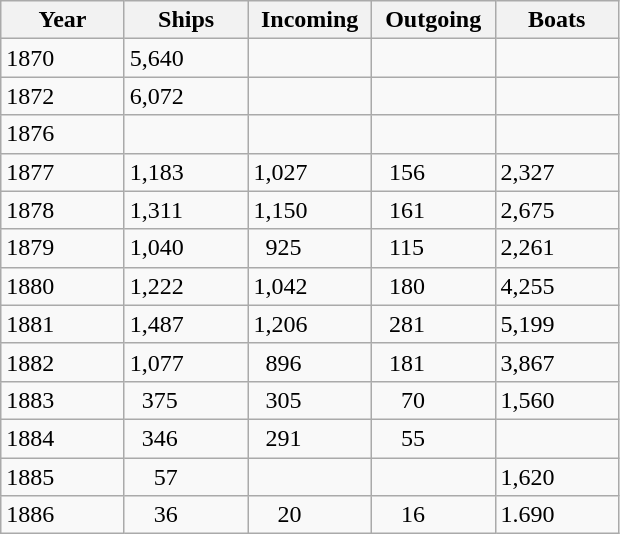<table class="wikitable floatright">
<tr>
<th width="75">Year</th>
<th width="75">Ships</th>
<th width="75">Incoming</th>
<th width="75">Outgoing</th>
<th width="75">Boats</th>
</tr>
<tr>
<td>1870</td>
<td>5,640</td>
<td></td>
<td></td>
<td></td>
</tr>
<tr>
<td>1872</td>
<td>6,072</td>
<td></td>
<td></td>
<td></td>
</tr>
<tr>
<td>1876</td>
<td></td>
<td></td>
<td></td>
<td></td>
</tr>
<tr>
<td>1877</td>
<td>1,183</td>
<td>1,027</td>
<td>  156</td>
<td>2,327</td>
</tr>
<tr>
<td>1878</td>
<td>1,311</td>
<td>1,150</td>
<td>  161</td>
<td>2,675</td>
</tr>
<tr>
<td>1879</td>
<td>1,040</td>
<td>  925</td>
<td>  115</td>
<td>2,261</td>
</tr>
<tr>
<td>1880</td>
<td>1,222</td>
<td>1,042</td>
<td>  180</td>
<td>4,255</td>
</tr>
<tr>
<td>1881</td>
<td>1,487</td>
<td>1,206</td>
<td>  281</td>
<td>5,199</td>
</tr>
<tr>
<td>1882</td>
<td>1,077</td>
<td>  896</td>
<td>  181</td>
<td>3,867</td>
</tr>
<tr>
<td>1883</td>
<td>  375</td>
<td>  305</td>
<td>    70</td>
<td>1,560</td>
</tr>
<tr>
<td>1884</td>
<td>  346</td>
<td>  291</td>
<td>    55</td>
<td></td>
</tr>
<tr>
<td>1885</td>
<td>    57</td>
<td></td>
<td></td>
<td>1,620</td>
</tr>
<tr>
<td>1886</td>
<td>    36</td>
<td>    20</td>
<td>    16</td>
<td>1.690</td>
</tr>
</table>
